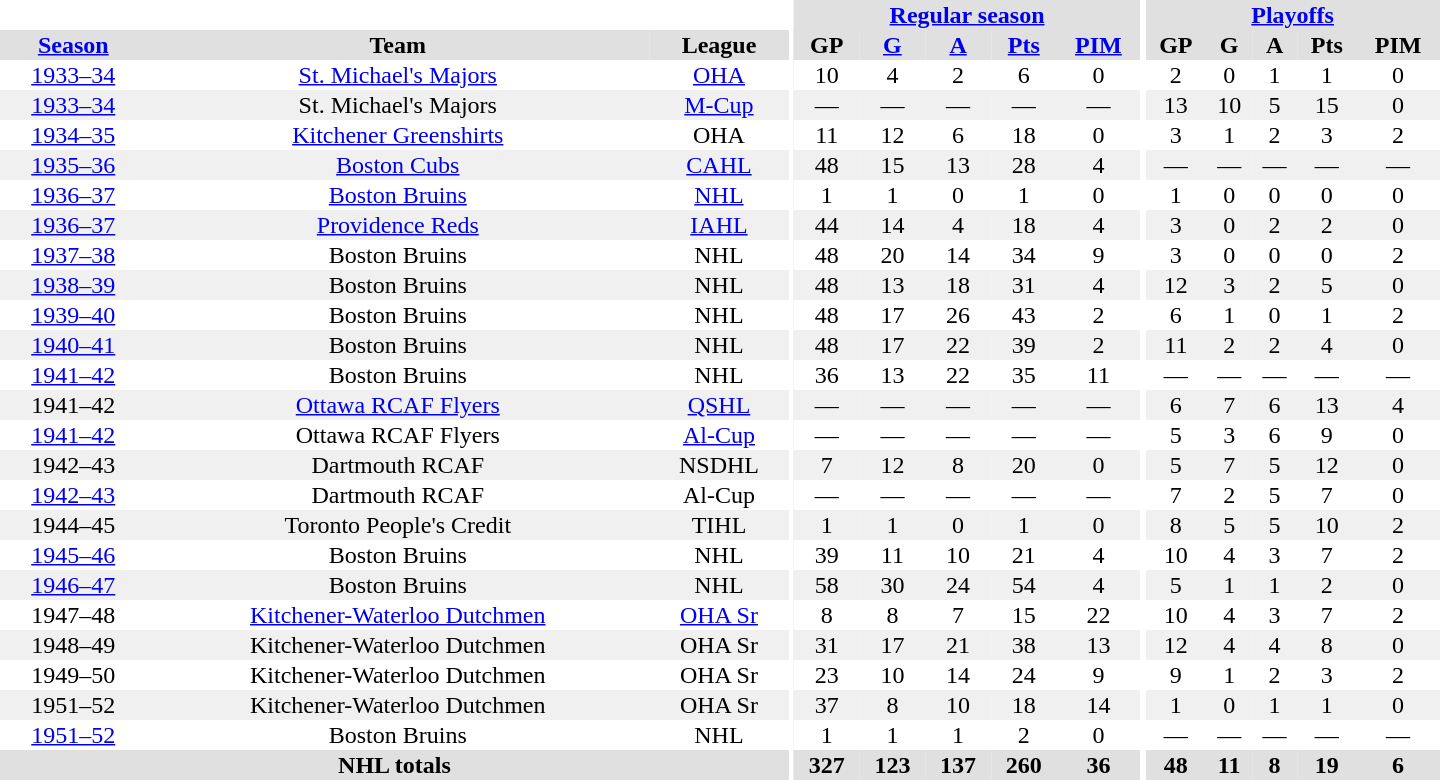<table border="0" cellpadding="1" cellspacing="0" style="text-align:center; width:60em">
<tr bgcolor="#e0e0e0">
<th colspan="3" bgcolor="#ffffff"></th>
<th rowspan="100" bgcolor="#ffffff"></th>
<th colspan="5"><a href='#'>Regular season</a></th>
<th rowspan="100" bgcolor="#ffffff"></th>
<th colspan="5"><a href='#'>Playoffs</a></th>
</tr>
<tr bgcolor="#e0e0e0">
<th><a href='#'>Season</a></th>
<th>Team</th>
<th>League</th>
<th>GP</th>
<th><a href='#'>G</a></th>
<th><a href='#'>A</a></th>
<th><a href='#'>Pts</a></th>
<th><a href='#'>PIM</a></th>
<th>GP</th>
<th>G</th>
<th>A</th>
<th>Pts</th>
<th>PIM</th>
</tr>
<tr>
<td><a href='#'>1933–34</a></td>
<td><a href='#'>St. Michael's Majors</a></td>
<td><a href='#'>OHA</a></td>
<td>10</td>
<td>4</td>
<td>2</td>
<td>6</td>
<td>0</td>
<td>2</td>
<td>0</td>
<td>1</td>
<td>1</td>
<td>0</td>
</tr>
<tr bgcolor="#f0f0f0">
<td><a href='#'>1933–34</a></td>
<td>St. Michael's Majors</td>
<td><a href='#'>M-Cup</a></td>
<td>—</td>
<td>—</td>
<td>—</td>
<td>—</td>
<td>—</td>
<td>13</td>
<td>10</td>
<td>5</td>
<td>15</td>
<td>0</td>
</tr>
<tr>
<td><a href='#'>1934–35</a></td>
<td><a href='#'>Kitchener Greenshirts</a></td>
<td>OHA</td>
<td>11</td>
<td>12</td>
<td>6</td>
<td>18</td>
<td>0</td>
<td>3</td>
<td>1</td>
<td>2</td>
<td>3</td>
<td>2</td>
</tr>
<tr bgcolor="#f0f0f0">
<td><a href='#'>1935–36</a></td>
<td><a href='#'>Boston Cubs</a></td>
<td><a href='#'>CAHL</a></td>
<td>48</td>
<td>15</td>
<td>13</td>
<td>28</td>
<td>4</td>
<td>—</td>
<td>—</td>
<td>—</td>
<td>—</td>
<td>—</td>
</tr>
<tr>
<td><a href='#'>1936–37</a></td>
<td><a href='#'>Boston Bruins</a></td>
<td><a href='#'>NHL</a></td>
<td>1</td>
<td>1</td>
<td>0</td>
<td>1</td>
<td>0</td>
<td>1</td>
<td>0</td>
<td>0</td>
<td>0</td>
<td>0</td>
</tr>
<tr bgcolor="#f0f0f0">
<td><a href='#'>1936–37</a></td>
<td><a href='#'>Providence Reds</a></td>
<td><a href='#'>IAHL</a></td>
<td>44</td>
<td>14</td>
<td>4</td>
<td>18</td>
<td>4</td>
<td>3</td>
<td>0</td>
<td>2</td>
<td>2</td>
<td>0</td>
</tr>
<tr>
<td><a href='#'>1937–38</a></td>
<td>Boston Bruins</td>
<td>NHL</td>
<td>48</td>
<td>20</td>
<td>14</td>
<td>34</td>
<td>9</td>
<td>3</td>
<td>0</td>
<td>0</td>
<td>0</td>
<td>2</td>
</tr>
<tr bgcolor="#f0f0f0">
<td><a href='#'>1938–39</a></td>
<td>Boston Bruins</td>
<td>NHL</td>
<td>48</td>
<td>13</td>
<td>18</td>
<td>31</td>
<td>4</td>
<td>12</td>
<td>3</td>
<td>2</td>
<td>5</td>
<td>0</td>
</tr>
<tr>
<td><a href='#'>1939–40</a></td>
<td>Boston Bruins</td>
<td>NHL</td>
<td>48</td>
<td>17</td>
<td>26</td>
<td>43</td>
<td>2</td>
<td>6</td>
<td>1</td>
<td>0</td>
<td>1</td>
<td>2</td>
</tr>
<tr bgcolor="#f0f0f0">
<td><a href='#'>1940–41</a></td>
<td>Boston Bruins</td>
<td>NHL</td>
<td>48</td>
<td>17</td>
<td>22</td>
<td>39</td>
<td>2</td>
<td>11</td>
<td>2</td>
<td>2</td>
<td>4</td>
<td>0</td>
</tr>
<tr>
<td><a href='#'>1941–42</a></td>
<td>Boston Bruins</td>
<td>NHL</td>
<td>36</td>
<td>13</td>
<td>22</td>
<td>35</td>
<td>11</td>
<td>—</td>
<td>—</td>
<td>—</td>
<td>—</td>
<td>—</td>
</tr>
<tr bgcolor="#f0f0f0">
<td>1941–42</td>
<td><a href='#'>Ottawa RCAF Flyers</a></td>
<td><a href='#'>QSHL</a></td>
<td>—</td>
<td>—</td>
<td>—</td>
<td>—</td>
<td>—</td>
<td>6</td>
<td>7</td>
<td>6</td>
<td>13</td>
<td>4</td>
</tr>
<tr>
<td><a href='#'>1941–42</a></td>
<td>Ottawa RCAF Flyers</td>
<td><a href='#'>Al-Cup</a></td>
<td>—</td>
<td>—</td>
<td>—</td>
<td>—</td>
<td>—</td>
<td>5</td>
<td>3</td>
<td>6</td>
<td>9</td>
<td>0</td>
</tr>
<tr bgcolor="#f0f0f0">
<td>1942–43</td>
<td>Dartmouth RCAF</td>
<td>NSDHL</td>
<td>7</td>
<td>12</td>
<td>8</td>
<td>20</td>
<td>0</td>
<td>5</td>
<td>7</td>
<td>5</td>
<td>12</td>
<td>0</td>
</tr>
<tr>
<td><a href='#'>1942–43</a></td>
<td>Dartmouth RCAF</td>
<td>Al-Cup</td>
<td>—</td>
<td>—</td>
<td>—</td>
<td>—</td>
<td>—</td>
<td>7</td>
<td>2</td>
<td>5</td>
<td>7</td>
<td>0</td>
</tr>
<tr bgcolor="#f0f0f0">
<td>1944–45</td>
<td>Toronto People's Credit</td>
<td>TIHL</td>
<td>1</td>
<td>1</td>
<td>0</td>
<td>1</td>
<td>0</td>
<td>8</td>
<td>5</td>
<td>5</td>
<td>10</td>
<td>2</td>
</tr>
<tr>
<td><a href='#'>1945–46</a></td>
<td>Boston Bruins</td>
<td>NHL</td>
<td>39</td>
<td>11</td>
<td>10</td>
<td>21</td>
<td>4</td>
<td>10</td>
<td>4</td>
<td>3</td>
<td>7</td>
<td>2</td>
</tr>
<tr bgcolor="#f0f0f0">
<td><a href='#'>1946–47</a></td>
<td>Boston Bruins</td>
<td>NHL</td>
<td>58</td>
<td>30</td>
<td>24</td>
<td>54</td>
<td>4</td>
<td>5</td>
<td>1</td>
<td>1</td>
<td>2</td>
<td>0</td>
</tr>
<tr>
<td>1947–48</td>
<td><a href='#'>Kitchener-Waterloo Dutchmen</a></td>
<td><a href='#'>OHA Sr</a></td>
<td>8</td>
<td>8</td>
<td>7</td>
<td>15</td>
<td>22</td>
<td>10</td>
<td>4</td>
<td>3</td>
<td>7</td>
<td>2</td>
</tr>
<tr bgcolor="#f0f0f0">
<td>1948–49</td>
<td>Kitchener-Waterloo Dutchmen</td>
<td>OHA Sr</td>
<td>31</td>
<td>17</td>
<td>21</td>
<td>38</td>
<td>13</td>
<td>12</td>
<td>4</td>
<td>4</td>
<td>8</td>
<td>0</td>
</tr>
<tr>
<td>1949–50</td>
<td>Kitchener-Waterloo Dutchmen</td>
<td>OHA Sr</td>
<td>23</td>
<td>10</td>
<td>14</td>
<td>24</td>
<td>9</td>
<td>9</td>
<td>1</td>
<td>2</td>
<td>3</td>
<td>2</td>
</tr>
<tr bgcolor="#f0f0f0">
<td>1951–52</td>
<td>Kitchener-Waterloo Dutchmen</td>
<td>OHA Sr</td>
<td>37</td>
<td>8</td>
<td>10</td>
<td>18</td>
<td>14</td>
<td>1</td>
<td>0</td>
<td>1</td>
<td>1</td>
<td>0</td>
</tr>
<tr>
<td><a href='#'>1951–52</a></td>
<td>Boston Bruins</td>
<td>NHL</td>
<td>1</td>
<td>1</td>
<td>1</td>
<td>2</td>
<td>0</td>
<td>—</td>
<td>—</td>
<td>—</td>
<td>—</td>
<td>—</td>
</tr>
<tr bgcolor="#e0e0e0">
<th colspan="3">NHL totals</th>
<th>327</th>
<th>123</th>
<th>137</th>
<th>260</th>
<th>36</th>
<th>48</th>
<th>11</th>
<th>8</th>
<th>19</th>
<th>6</th>
</tr>
</table>
